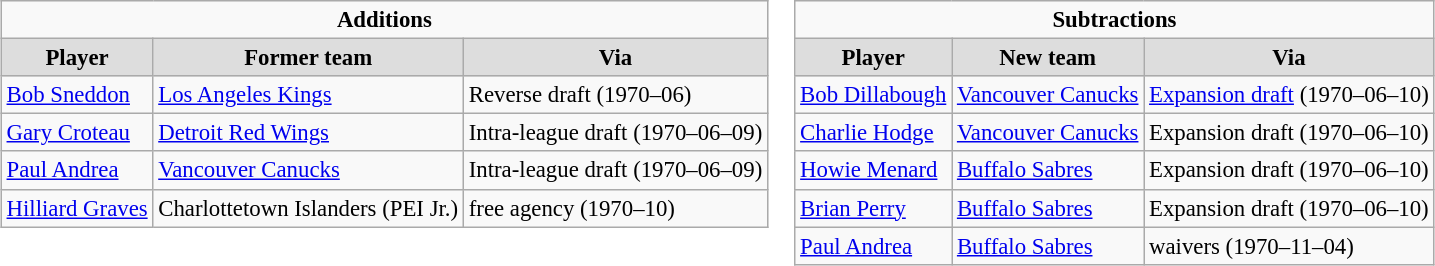<table cellspacing="0">
<tr>
<td valign="top"><br><table class="wikitable" style="font-size: 95%">
<tr>
<td colspan="10" align="center"><strong>Additions</strong></td>
</tr>
<tr align="center"  bgcolor="#dddddd">
<td><strong>Player</strong></td>
<td><strong>Former team</strong></td>
<td><strong>Via</strong></td>
</tr>
<tr>
<td><a href='#'>Bob Sneddon</a></td>
<td><a href='#'>Los Angeles Kings</a></td>
<td>Reverse draft (1970–06)</td>
</tr>
<tr>
<td><a href='#'>Gary Croteau</a></td>
<td><a href='#'>Detroit Red Wings</a></td>
<td>Intra-league draft (1970–06–09)</td>
</tr>
<tr>
<td><a href='#'>Paul Andrea</a></td>
<td><a href='#'>Vancouver Canucks</a></td>
<td>Intra-league draft (1970–06–09)</td>
</tr>
<tr>
<td><a href='#'>Hilliard Graves</a></td>
<td>Charlottetown Islanders (PEI Jr.)</td>
<td>free agency (1970–10)</td>
</tr>
</table>
</td>
<td valign="top"><br><table class="wikitable" style="font-size: 95%">
<tr>
<td colspan="10" align="center"><strong>Subtractions</strong></td>
</tr>
<tr align="center"  bgcolor="#dddddd">
<td><strong>Player</strong></td>
<td><strong>New team</strong></td>
<td><strong>Via</strong></td>
</tr>
<tr>
<td><a href='#'>Bob Dillabough</a></td>
<td><a href='#'>Vancouver Canucks</a></td>
<td><a href='#'>Expansion draft</a> (1970–06–10)</td>
</tr>
<tr>
<td><a href='#'>Charlie Hodge</a></td>
<td><a href='#'>Vancouver Canucks</a></td>
<td>Expansion draft (1970–06–10)</td>
</tr>
<tr>
<td><a href='#'>Howie Menard</a></td>
<td><a href='#'>Buffalo Sabres</a></td>
<td>Expansion draft (1970–06–10)</td>
</tr>
<tr>
<td><a href='#'>Brian Perry</a></td>
<td><a href='#'>Buffalo Sabres</a></td>
<td>Expansion draft (1970–06–10)</td>
</tr>
<tr>
<td><a href='#'>Paul Andrea</a></td>
<td><a href='#'>Buffalo Sabres</a></td>
<td>waivers (1970–11–04)</td>
</tr>
</table>
</td>
</tr>
</table>
